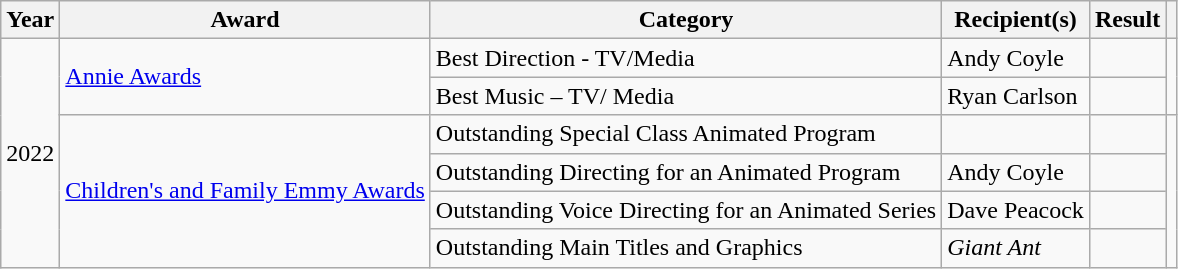<table class="wikitable plainrowheaders sortable">
<tr>
<th scope="col">Year</th>
<th scope="col">Award</th>
<th scope="col">Category</th>
<th scope="col">Recipient(s)</th>
<th scope="col">Result</th>
<th scope="col" class="unsortable"></th>
</tr>
<tr>
<td rowspan="6">2022</td>
<td rowspan="2"><a href='#'>Annie Awards</a></td>
<td>Best Direction - TV/Media</td>
<td>Andy Coyle</td>
<td></td>
<td rowspan="2"></td>
</tr>
<tr>
<td>Best Music – TV/ Media</td>
<td>Ryan Carlson</td>
<td></td>
</tr>
<tr>
<td rowspan="4"><a href='#'>Children's and Family Emmy Awards</a></td>
<td>Outstanding Special Class Animated Program</td>
<td></td>
<td></td>
<td rowspan="4"></td>
</tr>
<tr>
<td>Outstanding Directing for an Animated Program</td>
<td>Andy Coyle</td>
<td></td>
</tr>
<tr>
<td>Outstanding Voice Directing for an Animated Series</td>
<td>Dave Peacock</td>
<td></td>
</tr>
<tr>
<td>Outstanding Main Titles and Graphics</td>
<td><em>Giant Ant</em></td>
<td></td>
</tr>
</table>
